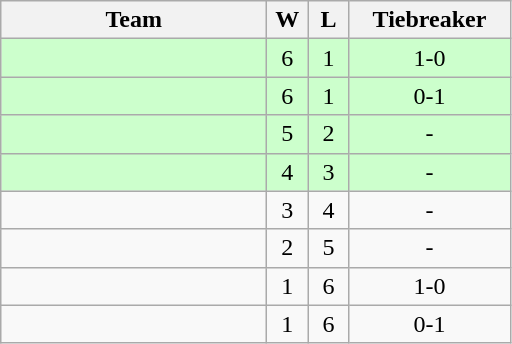<table class=wikitable style=text-align:center>
<tr>
<th width=170>Team</th>
<th width=20>W</th>
<th width=20>L</th>
<th width=100>Tiebreaker</th>
</tr>
<tr style="background:#cfc;">
<td align=left></td>
<td>6</td>
<td>1</td>
<td>1-0</td>
</tr>
<tr style="background:#cfc;">
<td align=left></td>
<td>6</td>
<td>1</td>
<td>0-1</td>
</tr>
<tr style="background:#cfc;">
<td align=left></td>
<td>5</td>
<td>2</td>
<td>-</td>
</tr>
<tr style="background:#cfc;">
<td align=left></td>
<td>4</td>
<td>3</td>
<td>-</td>
</tr>
<tr>
<td align=left></td>
<td>3</td>
<td>4</td>
<td>-</td>
</tr>
<tr>
<td align=left></td>
<td>2</td>
<td>5</td>
<td>-</td>
</tr>
<tr>
<td align=left></td>
<td>1</td>
<td>6</td>
<td>1-0</td>
</tr>
<tr>
<td align=left></td>
<td>1</td>
<td>6</td>
<td>0-1</td>
</tr>
</table>
